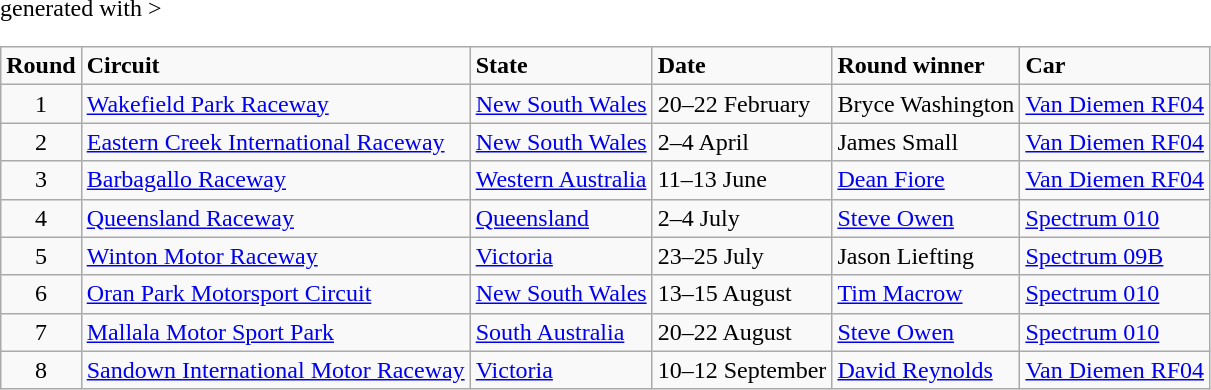<table class="wikitable" <hiddentext>generated with >
<tr style="font-weight:bold">
<td align="center">Round</td>
<td>Circuit</td>
<td>State</td>
<td>Date</td>
<td>Round winner</td>
<td>Car</td>
</tr>
<tr>
<td align="center">1</td>
<td><a href='#'>Wakefield Park Raceway</a></td>
<td><a href='#'>New South Wales</a></td>
<td>20–22 February</td>
<td>Bryce Washington</td>
<td><a href='#'>Van Diemen RF04</a></td>
</tr>
<tr>
<td align="center">2</td>
<td><a href='#'>Eastern Creek International Raceway</a></td>
<td><a href='#'>New South Wales</a></td>
<td>2–4 April</td>
<td>James Small</td>
<td><a href='#'>Van Diemen RF04</a></td>
</tr>
<tr>
<td align="center">3</td>
<td><a href='#'>Barbagallo Raceway</a></td>
<td><a href='#'>Western Australia</a></td>
<td>11–13 June</td>
<td><a href='#'>Dean Fiore</a></td>
<td><a href='#'>Van Diemen RF04</a></td>
</tr>
<tr>
<td align="center">4</td>
<td><a href='#'>Queensland Raceway</a></td>
<td><a href='#'>Queensland</a></td>
<td>2–4 July</td>
<td><a href='#'>Steve Owen</a></td>
<td><a href='#'>Spectrum 010</a></td>
</tr>
<tr>
<td align="center">5</td>
<td><a href='#'>Winton Motor Raceway</a></td>
<td><a href='#'>Victoria</a></td>
<td>23–25 July</td>
<td>Jason Liefting</td>
<td><a href='#'>Spectrum 09B</a></td>
</tr>
<tr>
<td align="center">6</td>
<td><a href='#'>Oran Park Motorsport Circuit</a></td>
<td><a href='#'>New South Wales</a></td>
<td>13–15 August</td>
<td><a href='#'>Tim Macrow</a></td>
<td><a href='#'>Spectrum 010</a></td>
</tr>
<tr>
<td align="center">7</td>
<td><a href='#'>Mallala Motor Sport Park</a></td>
<td><a href='#'>South Australia</a></td>
<td>20–22 August</td>
<td><a href='#'>Steve Owen</a></td>
<td><a href='#'>Spectrum 010</a></td>
</tr>
<tr>
<td align="center">8</td>
<td><a href='#'>Sandown International Motor Raceway</a></td>
<td><a href='#'>Victoria</a></td>
<td>10–12 September</td>
<td><a href='#'>David Reynolds</a></td>
<td><a href='#'>Van Diemen RF04</a></td>
</tr>
</table>
